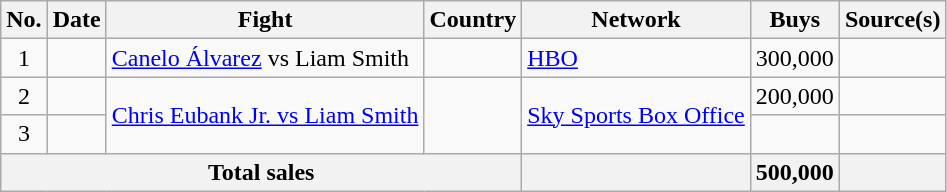<table class="wikitable sortable">
<tr>
<th>No.</th>
<th>Date</th>
<th>Fight</th>
<th>Country</th>
<th>Network</th>
<th>Buys</th>
<th class="unsortable">Source(s)</th>
</tr>
<tr>
<td align=center>1</td>
<td></td>
<td><a href='#'>Canelo Álvarez</a> vs Liam Smith</td>
<td></td>
<td><a href='#'>HBO</a></td>
<td>300,000</td>
<td></td>
</tr>
<tr>
<td align=center>2</td>
<td></td>
<td rowspan=2><a href='#'>Chris Eubank Jr. vs Liam Smith</a></td>
<td rowspan=2></td>
<td rowspan=2><a href='#'>Sky Sports Box Office</a></td>
<td>200,000</td>
<td></td>
</tr>
<tr>
<td align=center>3</td>
<td></td>
<td></td>
<td></td>
</tr>
<tr>
<th colspan="4">Total sales</th>
<th></th>
<th>500,000</th>
<th></th>
</tr>
</table>
